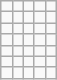<table class="wikitable" align=right style="margin-left:1em">
<tr>
<td></td>
<td></td>
<td></td>
<td></td>
<td></td>
</tr>
<tr>
<td></td>
<td></td>
<td></td>
<td></td>
<td></td>
</tr>
<tr>
<td></td>
<td></td>
<td></td>
<td></td>
<td></td>
</tr>
<tr>
<td></td>
<td></td>
<td></td>
<td></td>
<td></td>
</tr>
<tr>
<td></td>
<td></td>
<td></td>
<td></td>
<td></td>
</tr>
<tr>
<td></td>
<td></td>
<td></td>
<td></td>
<td></td>
</tr>
<tr>
<td></td>
<td></td>
<td></td>
<td></td>
<td></td>
</tr>
</table>
